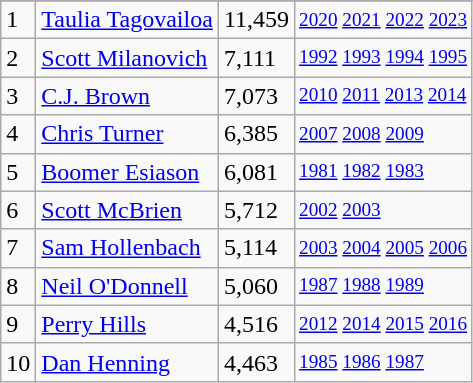<table class="wikitable">
<tr>
</tr>
<tr>
<td>1</td>
<td><a href='#'>Taulia Tagovailoa</a></td>
<td><abbr>11,459</abbr></td>
<td style="font-size:80%;"><a href='#'>2020</a> <a href='#'>2021</a> <a href='#'>2022</a> <a href='#'>2023</a></td>
</tr>
<tr>
<td>2</td>
<td><a href='#'>Scott Milanovich</a></td>
<td><abbr>7,111</abbr></td>
<td style="font-size:80%;"><a href='#'>1992</a> <a href='#'>1993</a> <a href='#'>1994</a> <a href='#'>1995</a></td>
</tr>
<tr>
<td>3</td>
<td><a href='#'>C.J. Brown</a></td>
<td><abbr>7,073</abbr></td>
<td style="font-size:80%;"><a href='#'>2010</a> <a href='#'>2011</a> <a href='#'>2013</a> <a href='#'>2014</a></td>
</tr>
<tr>
<td>4</td>
<td><a href='#'>Chris Turner</a></td>
<td><abbr>6,385</abbr></td>
<td style="font-size:80%;"><a href='#'>2007</a> <a href='#'>2008</a> <a href='#'>2009</a></td>
</tr>
<tr>
<td>5</td>
<td><a href='#'>Boomer Esiason</a></td>
<td><abbr>6,081</abbr></td>
<td style="font-size:80%;"><a href='#'>1981</a> <a href='#'>1982</a> <a href='#'>1983</a></td>
</tr>
<tr>
<td>6</td>
<td><a href='#'>Scott McBrien</a></td>
<td><abbr>5,712</abbr></td>
<td style="font-size:80%;"><a href='#'>2002</a> <a href='#'>2003</a></td>
</tr>
<tr>
<td>7</td>
<td><a href='#'>Sam Hollenbach</a></td>
<td><abbr>5,114</abbr></td>
<td style="font-size:80%;"><a href='#'>2003</a> <a href='#'>2004</a> <a href='#'>2005</a> <a href='#'>2006</a></td>
</tr>
<tr>
<td>8</td>
<td><a href='#'>Neil O'Donnell</a></td>
<td><abbr>5,060</abbr></td>
<td style="font-size:80%;"><a href='#'>1987</a> <a href='#'>1988</a> <a href='#'>1989</a></td>
</tr>
<tr>
<td>9</td>
<td><a href='#'>Perry Hills</a></td>
<td><abbr>4,516</abbr></td>
<td style="font-size:80%;"><a href='#'>2012</a> <a href='#'>2014</a> <a href='#'>2015</a> <a href='#'>2016</a></td>
</tr>
<tr>
<td>10</td>
<td><a href='#'>Dan Henning</a></td>
<td><abbr>4,463</abbr></td>
<td style="font-size:80%;"><a href='#'>1985</a> <a href='#'>1986</a> <a href='#'>1987</a></td>
</tr>
</table>
